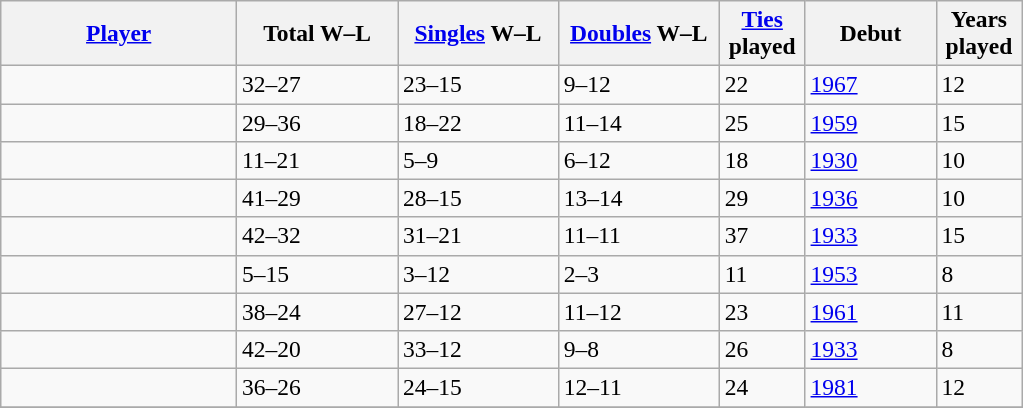<table class="wikitable sortable" style="font-size:98%;">
<tr>
<th width=150><a href='#'>Player</a></th>
<th width=100>Total W–L</th>
<th width=100><a href='#'>Singles</a> W–L</th>
<th width=100><a href='#'>Doubles</a> W–L</th>
<th width=50><a href='#'>Ties</a> played</th>
<th width=80>Debut</th>
<th width=50>Years played</th>
</tr>
<tr>
<td></td>
<td>32–27</td>
<td>23–15</td>
<td>9–12</td>
<td>22</td>
<td><a href='#'>1967</a></td>
<td>12</td>
</tr>
<tr>
<td></td>
<td>29–36</td>
<td>18–22</td>
<td>11–14</td>
<td>25</td>
<td><a href='#'>1959</a></td>
<td>15</td>
</tr>
<tr>
<td></td>
<td>11–21</td>
<td>5–9</td>
<td>6–12</td>
<td>18</td>
<td><a href='#'>1930</a></td>
<td>10</td>
</tr>
<tr>
<td></td>
<td>41–29</td>
<td>28–15</td>
<td>13–14</td>
<td>29</td>
<td><a href='#'>1936</a></td>
<td>10</td>
</tr>
<tr>
<td></td>
<td>42–32</td>
<td>31–21</td>
<td>11–11</td>
<td>37</td>
<td><a href='#'>1933</a></td>
<td>15</td>
</tr>
<tr>
<td></td>
<td>5–15</td>
<td>3–12</td>
<td>2–3</td>
<td>11</td>
<td><a href='#'>1953</a></td>
<td>8</td>
</tr>
<tr>
<td></td>
<td>38–24</td>
<td>27–12</td>
<td>11–12</td>
<td>23</td>
<td><a href='#'>1961</a></td>
<td>11</td>
</tr>
<tr>
<td></td>
<td>42–20</td>
<td>33–12</td>
<td>9–8</td>
<td>26</td>
<td><a href='#'>1933</a></td>
<td>8</td>
</tr>
<tr>
<td></td>
<td>36–26</td>
<td>24–15</td>
<td>12–11</td>
<td>24</td>
<td><a href='#'>1981</a></td>
<td>12</td>
</tr>
<tr>
</tr>
</table>
